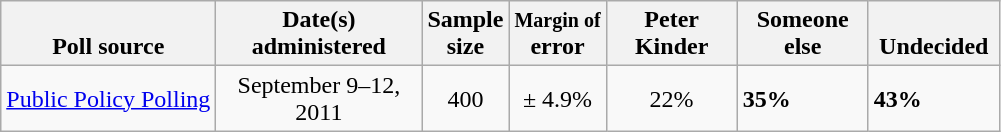<table class="wikitable">
<tr valign= bottom>
<th>Poll source</th>
<th style="width:130px;">Date(s)<br>administered</th>
<th class=small>Sample<br>size</th>
<th><small>Margin of</small><br>error</th>
<th width=80px>Peter<br>Kinder</th>
<th width=80px>Someone<br>else</th>
<th width=80px>Undecided</th>
</tr>
<tr>
<td><a href='#'>Public Policy Polling</a></td>
<td align=center>September 9–12, 2011</td>
<td align=center>400</td>
<td align=center>± 4.9%</td>
<td align=center>22%</td>
<td><strong>35%</strong></td>
<td><strong>43%</strong></td>
</tr>
</table>
